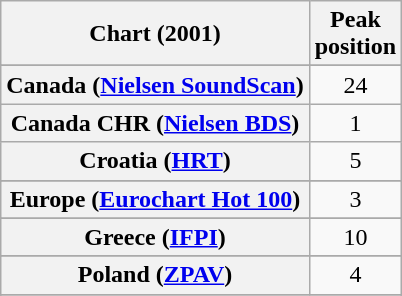<table class="wikitable sortable plainrowheaders" style="text-align:center">
<tr>
<th>Chart (2001)</th>
<th>Peak<br>position</th>
</tr>
<tr>
</tr>
<tr>
</tr>
<tr>
</tr>
<tr>
</tr>
<tr>
</tr>
<tr>
<th scope="row">Canada (<a href='#'>Nielsen SoundScan</a>)</th>
<td>24</td>
</tr>
<tr>
<th scope="row">Canada CHR (<a href='#'>Nielsen BDS</a>)</th>
<td>1</td>
</tr>
<tr>
<th scope="row">Croatia (<a href='#'>HRT</a>)</th>
<td>5</td>
</tr>
<tr>
</tr>
<tr>
<th scope="row">Europe (<a href='#'>Eurochart Hot 100</a>)</th>
<td>3</td>
</tr>
<tr>
</tr>
<tr>
</tr>
<tr>
<th scope="row">Greece (<a href='#'>IFPI</a>)</th>
<td>10</td>
</tr>
<tr>
</tr>
<tr>
</tr>
<tr>
</tr>
<tr>
</tr>
<tr>
</tr>
<tr>
</tr>
<tr>
<th scope="row">Poland (<a href='#'>ZPAV</a>)</th>
<td>4</td>
</tr>
<tr>
</tr>
<tr>
</tr>
<tr>
</tr>
<tr>
</tr>
<tr>
</tr>
<tr>
</tr>
<tr>
</tr>
<tr>
</tr>
<tr>
</tr>
<tr>
</tr>
<tr>
</tr>
<tr>
</tr>
</table>
